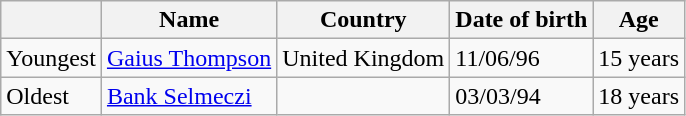<table class="wikitable">
<tr>
<th></th>
<th>Name</th>
<th>Country</th>
<th>Date of birth</th>
<th>Age</th>
</tr>
<tr>
<td>Youngest</td>
<td><a href='#'>Gaius Thompson</a></td>
<td>  United Kingdom</td>
<td>11/06/96</td>
<td>15 years</td>
</tr>
<tr>
<td>Oldest</td>
<td><a href='#'>Bank Selmeczi</a></td>
<td></td>
<td>03/03/94</td>
<td>18 years</td>
</tr>
</table>
